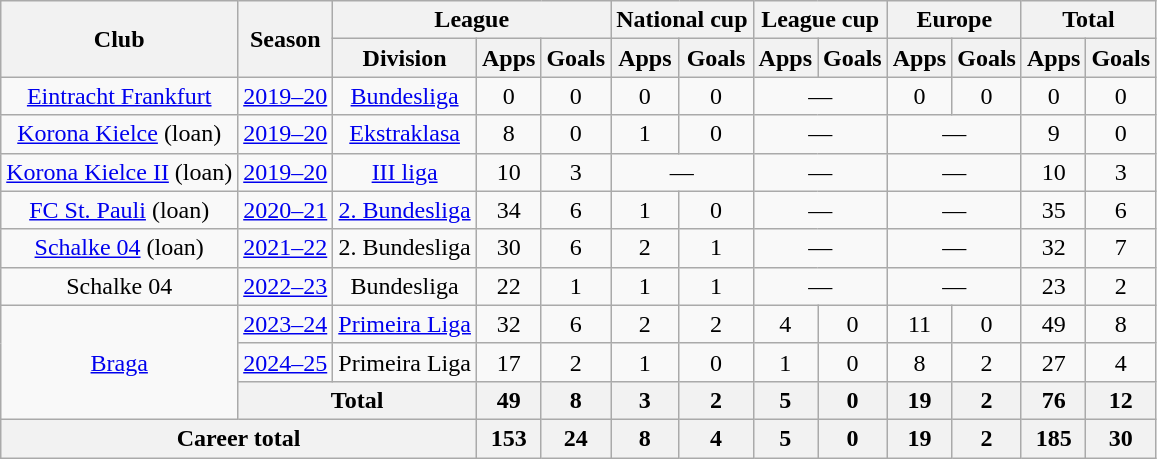<table class="wikitable" style="text-align:center">
<tr>
<th rowspan=2>Club</th>
<th rowspan=2>Season</th>
<th colspan=3>League</th>
<th colspan=2>National cup</th>
<th colspan=2>League cup</th>
<th colspan=2>Europe</th>
<th colspan=2>Total</th>
</tr>
<tr>
<th>Division</th>
<th>Apps</th>
<th>Goals</th>
<th>Apps</th>
<th>Goals</th>
<th>Apps</th>
<th>Goals</th>
<th>Apps</th>
<th>Goals</th>
<th>Apps</th>
<th>Goals</th>
</tr>
<tr>
<td><a href='#'>Eintracht Frankfurt</a></td>
<td><a href='#'>2019–20</a></td>
<td><a href='#'>Bundesliga</a></td>
<td>0</td>
<td>0</td>
<td>0</td>
<td>0</td>
<td colspan=2>—</td>
<td>0</td>
<td>0</td>
<td>0</td>
<td>0</td>
</tr>
<tr>
<td><a href='#'>Korona Kielce</a> (loan)</td>
<td><a href='#'>2019–20</a></td>
<td><a href='#'>Ekstraklasa</a></td>
<td>8</td>
<td>0</td>
<td>1</td>
<td>0</td>
<td colspan=2>—</td>
<td colspan=2>—</td>
<td>9</td>
<td>0</td>
</tr>
<tr>
<td><a href='#'>Korona Kielce II</a> (loan)</td>
<td><a href='#'>2019–20</a></td>
<td><a href='#'>III liga</a></td>
<td>10</td>
<td>3</td>
<td colspan=2>—</td>
<td colspan=2>—</td>
<td colspan=2>—</td>
<td>10</td>
<td>3</td>
</tr>
<tr>
<td><a href='#'>FC St. Pauli</a> (loan)</td>
<td><a href='#'>2020–21</a></td>
<td><a href='#'>2. Bundesliga</a></td>
<td>34</td>
<td>6</td>
<td>1</td>
<td>0</td>
<td colspan=2>—</td>
<td colspan=2>—</td>
<td>35</td>
<td>6</td>
</tr>
<tr>
<td><a href='#'>Schalke 04</a> (loan)</td>
<td><a href='#'>2021–22</a></td>
<td>2. Bundesliga</td>
<td>30</td>
<td>6</td>
<td>2</td>
<td>1</td>
<td colspan=2>—</td>
<td colspan=2>—</td>
<td>32</td>
<td>7</td>
</tr>
<tr>
<td>Schalke 04</td>
<td><a href='#'>2022–23</a></td>
<td>Bundesliga</td>
<td>22</td>
<td>1</td>
<td>1</td>
<td>1</td>
<td colspan=2>—</td>
<td colspan=2>—</td>
<td>23</td>
<td>2</td>
</tr>
<tr>
<td rowspan="3"><a href='#'>Braga</a></td>
<td><a href='#'>2023–24</a></td>
<td><a href='#'>Primeira Liga</a></td>
<td>32</td>
<td>6</td>
<td>2</td>
<td>2</td>
<td>4</td>
<td>0</td>
<td>11</td>
<td>0</td>
<td>49</td>
<td>8</td>
</tr>
<tr>
<td><a href='#'>2024–25</a></td>
<td>Primeira Liga</td>
<td>17</td>
<td>2</td>
<td>1</td>
<td>0</td>
<td>1</td>
<td>0</td>
<td>8</td>
<td>2</td>
<td>27</td>
<td>4</td>
</tr>
<tr>
<th colspan="2">Total</th>
<th>49</th>
<th>8</th>
<th>3</th>
<th>2</th>
<th>5</th>
<th>0</th>
<th>19</th>
<th>2</th>
<th>76</th>
<th>12</th>
</tr>
<tr>
<th colspan=3>Career total</th>
<th>153</th>
<th>24</th>
<th>8</th>
<th>4</th>
<th>5</th>
<th>0</th>
<th>19</th>
<th>2</th>
<th>185</th>
<th>30</th>
</tr>
</table>
